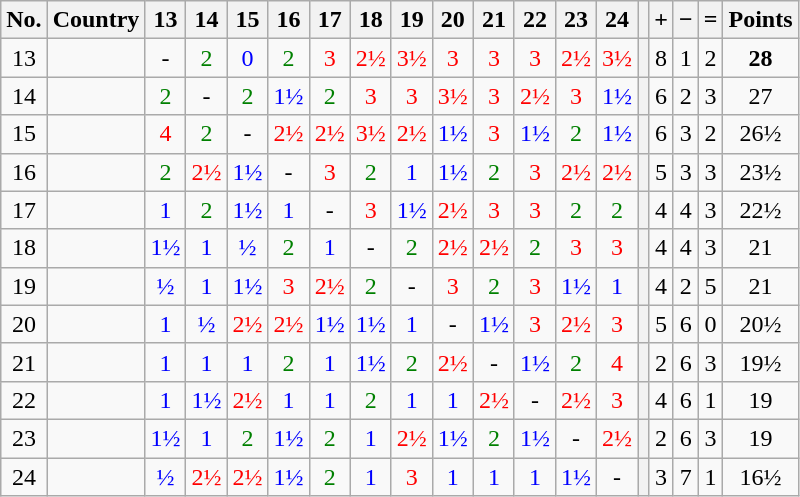<table class="wikitable" style="text-align:center">
<tr>
<th>No.</th>
<th>Country</th>
<th>13</th>
<th>14</th>
<th>15</th>
<th>16</th>
<th>17</th>
<th>18</th>
<th>19</th>
<th>20</th>
<th>21</th>
<th>22</th>
<th>23</th>
<th>24</th>
<th></th>
<th>+</th>
<th>−</th>
<th>=</th>
<th>Points</th>
</tr>
<tr>
<td>13</td>
<td style="text-align: left"></td>
<td>-</td>
<td style="color: green">2</td>
<td style="color: blue;">0</td>
<td style="color: green">2</td>
<td style="color: red;">3</td>
<td style="color: red;">2½</td>
<td style="color: red;">3½</td>
<td style="color: red;">3</td>
<td style="color: red;">3</td>
<td style="color: red;">3</td>
<td style="color: red;">2½</td>
<td style="color: red;">3½</td>
<th></th>
<td>8</td>
<td>1</td>
<td>2</td>
<td><strong>28</strong></td>
</tr>
<tr>
<td>14</td>
<td style="text-align: left"></td>
<td style="color: green">2</td>
<td>-</td>
<td style="color: green">2</td>
<td style="color: blue;">1½</td>
<td style="color: green">2</td>
<td style="color: red;">3</td>
<td style="color: red;">3</td>
<td style="color: red;">3½</td>
<td style="color: red;">3</td>
<td style="color: red;">2½</td>
<td style="color: red;">3</td>
<td style="color: blue;">1½</td>
<th></th>
<td>6</td>
<td>2</td>
<td>3</td>
<td>27</td>
</tr>
<tr>
<td>15</td>
<td style="text-align: left"></td>
<td style="color: red;">4</td>
<td style="color: green">2</td>
<td>-</td>
<td style="color: red;">2½</td>
<td style="color: red;">2½</td>
<td style="color: red;">3½</td>
<td style="color: red;">2½</td>
<td style="color: blue;">1½</td>
<td style="color: red;">3</td>
<td style="color: blue;">1½</td>
<td style="color: green">2</td>
<td style="color: blue;">1½</td>
<th></th>
<td>6</td>
<td>3</td>
<td>2</td>
<td>26½</td>
</tr>
<tr>
<td>16</td>
<td style="text-align: left"></td>
<td style="color: green">2</td>
<td style="color: red;">2½</td>
<td style="color: blue;">1½</td>
<td>-</td>
<td style="color: red;">3</td>
<td style="color: green">2</td>
<td style="color: blue;">1</td>
<td style="color: blue;">1½</td>
<td style="color: green">2</td>
<td style="color: red;">3</td>
<td style="color: red;">2½</td>
<td style="color: red;">2½</td>
<th></th>
<td>5</td>
<td>3</td>
<td>3</td>
<td>23½</td>
</tr>
<tr>
<td>17</td>
<td style="text-align: left"></td>
<td style="color: blue;">1</td>
<td style="color: green">2</td>
<td style="color: blue;">1½</td>
<td style="color: blue;">1</td>
<td>-</td>
<td style="color: red;">3</td>
<td style="color: blue;">1½</td>
<td style="color: red;">2½</td>
<td style="color: red;">3</td>
<td style="color: red;">3</td>
<td style="color: green">2</td>
<td style="color: green">2</td>
<th></th>
<td>4</td>
<td>4</td>
<td>3</td>
<td>22½</td>
</tr>
<tr>
<td>18</td>
<td style="text-align: left"></td>
<td style="color: blue;">1½</td>
<td style="color: blue;">1</td>
<td style="color: blue;">½</td>
<td style="color: green">2</td>
<td style="color: blue;">1</td>
<td>-</td>
<td style="color: green">2</td>
<td style="color: red;">2½</td>
<td style="color: red;">2½</td>
<td style="color: green">2</td>
<td style="color: red;">3</td>
<td style="color: red;">3</td>
<th></th>
<td>4</td>
<td>4</td>
<td>3</td>
<td>21</td>
</tr>
<tr>
<td>19</td>
<td style="text-align: left"></td>
<td style="color: blue;">½</td>
<td style="color: blue;">1</td>
<td style="color: blue;">1½</td>
<td style="color: red;">3</td>
<td style="color: red;">2½</td>
<td style="color: green">2</td>
<td>-</td>
<td style="color: red;">3</td>
<td style="color: green">2</td>
<td style="color: red;">3</td>
<td style="color: blue;">1½</td>
<td style="color: blue;">1</td>
<th></th>
<td>4</td>
<td>2</td>
<td>5</td>
<td>21</td>
</tr>
<tr>
<td>20</td>
<td style="text-align: left"></td>
<td style="color: blue;">1</td>
<td style="color: blue;">½</td>
<td style="color: red;">2½</td>
<td style="color: red;">2½</td>
<td style="color: blue;">1½</td>
<td style="color: blue;">1½</td>
<td style="color: blue;">1</td>
<td>-</td>
<td style="color: blue;">1½</td>
<td style="color: red;">3</td>
<td style="color: red;">2½</td>
<td style="color: red;">3</td>
<th></th>
<td>5</td>
<td>6</td>
<td>0</td>
<td>20½</td>
</tr>
<tr>
<td>21</td>
<td style="text-align: left"></td>
<td style="color: blue;">1</td>
<td style="color: blue;">1</td>
<td style="color: blue;">1</td>
<td style="color: green">2</td>
<td style="color: blue;">1</td>
<td style="color: blue;">1½</td>
<td style="color: green">2</td>
<td style="color: red;">2½</td>
<td>-</td>
<td style="color: blue;">1½</td>
<td style="color: green">2</td>
<td style="color: red;">4</td>
<th></th>
<td>2</td>
<td>6</td>
<td>3</td>
<td>19½</td>
</tr>
<tr>
<td>22</td>
<td style="text-align: left"></td>
<td style="color: blue;">1</td>
<td style="color: blue;">1½</td>
<td style="color: red;">2½</td>
<td style="color: blue;">1</td>
<td style="color: blue;">1</td>
<td style="color: green">2</td>
<td style="color: blue;">1</td>
<td style="color: blue;">1</td>
<td style="color: red;">2½</td>
<td>-</td>
<td style="color: red;">2½</td>
<td style="color: red;">3</td>
<th></th>
<td>4</td>
<td>6</td>
<td>1</td>
<td>19</td>
</tr>
<tr>
<td>23</td>
<td style="text-align: left"></td>
<td style="color: blue;">1½</td>
<td style="color: blue;">1</td>
<td style="color: green">2</td>
<td style="color: blue;">1½</td>
<td style="color: green">2</td>
<td style="color: blue;">1</td>
<td style="color: red;">2½</td>
<td style="color: blue;">1½</td>
<td style="color: green">2</td>
<td style="color: blue;">1½</td>
<td>-</td>
<td style="color: red;">2½</td>
<th></th>
<td>2</td>
<td>6</td>
<td>3</td>
<td>19</td>
</tr>
<tr>
<td>24</td>
<td style="text-align: left"></td>
<td style="color: blue;">½</td>
<td style="color: red;">2½</td>
<td style="color: red;">2½</td>
<td style="color: blue;">1½</td>
<td style="color: green">2</td>
<td style="color: blue;">1</td>
<td style="color: red;">3</td>
<td style="color: blue;">1</td>
<td style="color: blue;">1</td>
<td style="color: blue;">1</td>
<td style="color: blue;">1½</td>
<td>-</td>
<th></th>
<td>3</td>
<td>7</td>
<td>1</td>
<td>16½</td>
</tr>
</table>
